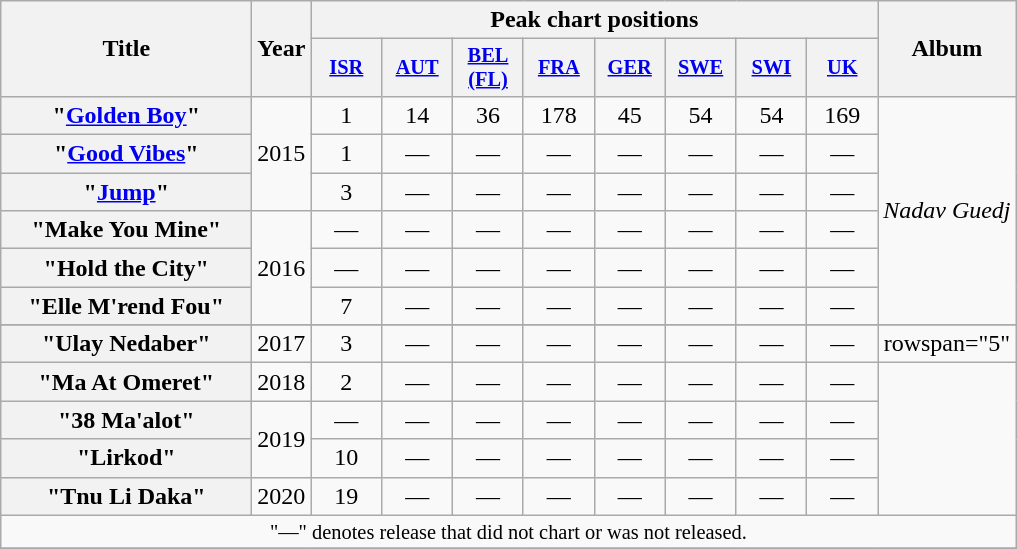<table class="wikitable plainrowheaders" style="text-align:center;">
<tr>
<th scope="col" rowspan="2" style="width:10em;">Title</th>
<th scope="col" rowspan="2">Year</th>
<th scope="col" colspan="8">Peak chart positions</th>
<th scope="col" rowspan="2">Album</th>
</tr>
<tr>
<th scope="col" style="width:3em;font-size:85%;"><a href='#'>ISR</a><br></th>
<th scope="col" style="width:3em;font-size:85%;"><a href='#'>AUT</a><br></th>
<th scope="col" style="width:3em;font-size:85%;"><a href='#'>BEL<br>(FL)</a><br></th>
<th scope="col" style="width:3em;font-size:85%;"><a href='#'>FRA</a><br></th>
<th scope="col" style="width:3em;font-size:85%;"><a href='#'>GER</a><br></th>
<th scope="col" style="width:3em;font-size:85%;"><a href='#'>SWE</a><br></th>
<th scope="col" style="width:3em;font-size:85%;"><a href='#'>SWI</a><br></th>
<th scope="col" style="width:3em;font-size:85%;"><a href='#'>UK</a><br></th>
</tr>
<tr>
<th scope="row">"<a href='#'>Golden Boy</a>"</th>
<td rowspan="3">2015</td>
<td>1</td>
<td>14</td>
<td>36</td>
<td>178</td>
<td>45</td>
<td>54</td>
<td>54</td>
<td>169</td>
<td rowspan="6"><em>Nadav Guedj</em></td>
</tr>
<tr>
<th scope="row">"<a href='#'>Good Vibes</a>"</th>
<td>1</td>
<td>—</td>
<td>—</td>
<td>—</td>
<td>—</td>
<td>—</td>
<td>—</td>
<td>—</td>
</tr>
<tr>
<th scope="row">"<a href='#'>Jump</a>"</th>
<td>3</td>
<td>—</td>
<td>—</td>
<td>—</td>
<td>—</td>
<td>—</td>
<td>—</td>
<td>—</td>
</tr>
<tr>
<th scope="row">"Make You Mine"</th>
<td rowspan="3">2016</td>
<td>—</td>
<td>—</td>
<td>—</td>
<td>—</td>
<td>—</td>
<td>—</td>
<td>—</td>
<td>—</td>
</tr>
<tr>
<th scope="row">"Hold the City"</th>
<td>—</td>
<td>—</td>
<td>—</td>
<td>—</td>
<td>—</td>
<td>—</td>
<td>—</td>
<td>—</td>
</tr>
<tr>
<th scope="row">"Elle M'rend Fou"</th>
<td>7</td>
<td>—</td>
<td>—</td>
<td>—</td>
<td>—</td>
<td>—</td>
<td>—</td>
<td>—</td>
</tr>
<tr>
</tr>
<tr>
<th scope="row">"Ulay Nedaber"</th>
<td>2017</td>
<td>3</td>
<td>—</td>
<td>—</td>
<td>—</td>
<td>—</td>
<td>—</td>
<td>—</td>
<td>—</td>
<td>rowspan="5" </td>
</tr>
<tr>
<th scope="row">"Ma At Omeret"</th>
<td>2018</td>
<td>2</td>
<td>—</td>
<td>—</td>
<td>—</td>
<td>—</td>
<td>—</td>
<td>—</td>
<td>—</td>
</tr>
<tr>
<th scope="row">"38 Ma'alot"</th>
<td rowspan="2">2019</td>
<td>—</td>
<td>—</td>
<td>—</td>
<td>—</td>
<td>—</td>
<td>—</td>
<td>—</td>
<td>—</td>
</tr>
<tr>
<th scope="row">"Lirkod"</th>
<td>10</td>
<td>—</td>
<td>—</td>
<td>—</td>
<td>—</td>
<td>—</td>
<td>—</td>
<td>—</td>
</tr>
<tr>
<th scope="row">"Tnu Li Daka"</th>
<td>2020</td>
<td>19</td>
<td>—</td>
<td>—</td>
<td>—</td>
<td>—</td>
<td>—</td>
<td>—</td>
<td>—</td>
</tr>
<tr>
<td colspan="20" style="font-size:85%">"—" denotes release that did not chart or was not released.</td>
</tr>
<tr>
</tr>
</table>
